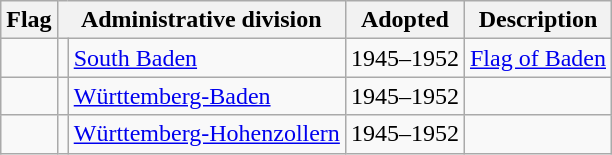<table class="wikitable sortable">
<tr>
<th class="unsortable">Flag</th>
<th colspan="2">Administrative division</th>
<th>Adopted</th>
<th class="unsortable">Description</th>
</tr>
<tr>
<td></td>
<td></td>
<td><a href='#'>South Baden</a></td>
<td>1945–1952</td>
<td><a href='#'>Flag of Baden</a></td>
</tr>
<tr>
<td></td>
<td></td>
<td><a href='#'>Württemberg-Baden</a></td>
<td>1945–1952</td>
<td></td>
</tr>
<tr>
<td></td>
<td></td>
<td><a href='#'>Württemberg-Hohenzollern</a></td>
<td>1945–1952</td>
<td></td>
</tr>
</table>
